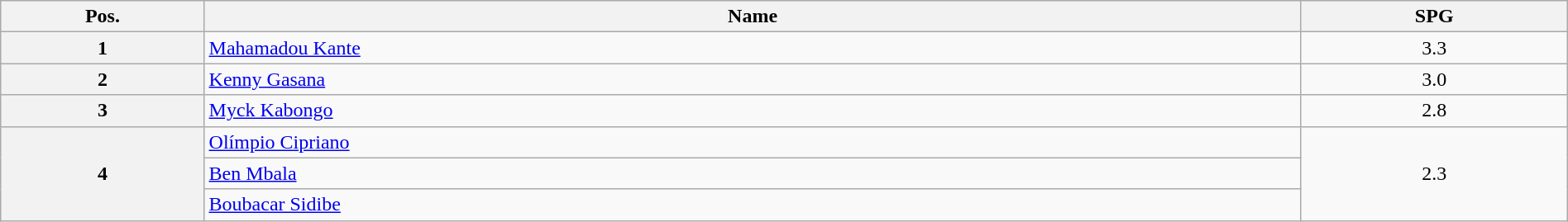<table class=wikitable width=100% style="text-align:center;">
<tr>
<th width="13%">Pos.</th>
<th width="70%">Name</th>
<th width="17%">SPG</th>
</tr>
<tr>
<th>1</th>
<td align=left> <a href='#'>Mahamadou Kante</a></td>
<td>3.3</td>
</tr>
<tr>
<th>2</th>
<td align=left> <a href='#'>Kenny Gasana</a></td>
<td>3.0</td>
</tr>
<tr>
<th>3</th>
<td align=left> <a href='#'>Myck Kabongo</a></td>
<td>2.8</td>
</tr>
<tr>
<th rowspan=3>4</th>
<td align=left> <a href='#'>Olímpio Cipriano</a></td>
<td rowspan=3>2.3</td>
</tr>
<tr>
<td align=left> <a href='#'>Ben Mbala</a></td>
</tr>
<tr>
<td align=left> <a href='#'>Boubacar Sidibe</a></td>
</tr>
</table>
